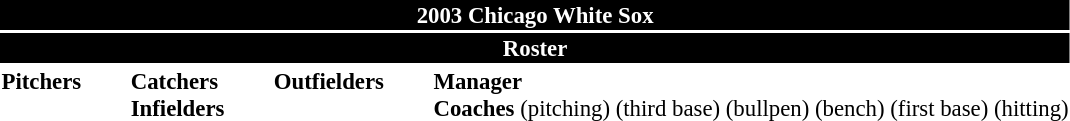<table class="toccolours" style="font-size: 95%;">
<tr>
<th colspan="10" style="background-color: black; color: #FFFFFF; text-align: center;">2003 Chicago White Sox</th>
</tr>
<tr>
<td colspan="10" style="background-color:black; color: white; text-align: center;"><strong>Roster</strong></td>
</tr>
<tr>
<td valign="top"><strong>Pitchers</strong><br>

















</td>
<td width="25px"></td>
<td valign="top"><strong>Catchers</strong><br>



<strong>Infielders</strong>








</td>
<td width="25px"></td>
<td valign="top"><strong>Outfielders</strong><br>





</td>
<td width="25px"></td>
<td valign="top"><strong>Manager</strong><br>
<strong>Coaches</strong>
 (pitching)
 (third base)
 (bullpen)
 (bench)
 (first base)
 (hitting)</td>
</tr>
</table>
